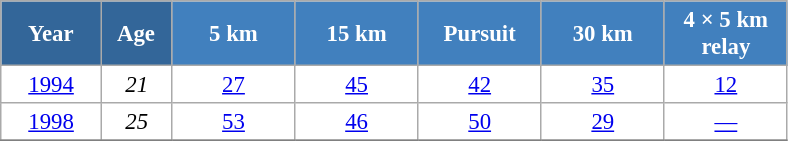<table class="wikitable" style="font-size:95%; text-align:center; border:grey solid 1px; border-collapse:collapse; background:#ffffff;">
<tr>
<th style="background-color:#369; color:white; width:60px;"> Year </th>
<th style="background-color:#369; color:white; width:40px;"> Age </th>
<th style="background-color:#4180be; color:white; width:75px;"> 5 km </th>
<th style="background-color:#4180be; color:white; width:75px;"> 15 km </th>
<th style="background-color:#4180be; color:white; width:75px;"> Pursuit </th>
<th style="background-color:#4180be; color:white; width:75px;"> 30 km </th>
<th style="background-color:#4180be; color:white; width:75px;"> 4 × 5 km <br> relay </th>
</tr>
<tr>
<td><a href='#'>1994</a></td>
<td><em>21</em></td>
<td><a href='#'>27</a></td>
<td><a href='#'>45</a></td>
<td><a href='#'>42</a></td>
<td><a href='#'>35</a></td>
<td><a href='#'>12</a></td>
</tr>
<tr>
<td><a href='#'>1998</a></td>
<td><em>25</em></td>
<td><a href='#'>53</a></td>
<td><a href='#'>46</a></td>
<td><a href='#'>50</a></td>
<td><a href='#'>29</a></td>
<td><a href='#'>—</a></td>
</tr>
<tr>
</tr>
</table>
